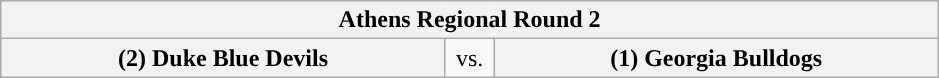<table class="wikitable">
<tr>
<th style="width: 604px;" colspan=3>Athens Regional Round 2</th>
</tr>
<tr>
<th style="width: 289px; ">(2) Duke Blue Devils</th>
<td style="width: 25px; text-align:center">vs.</td>
<th style="width: 289px; ">(1) Georgia Bulldogs</th>
</tr>
</table>
